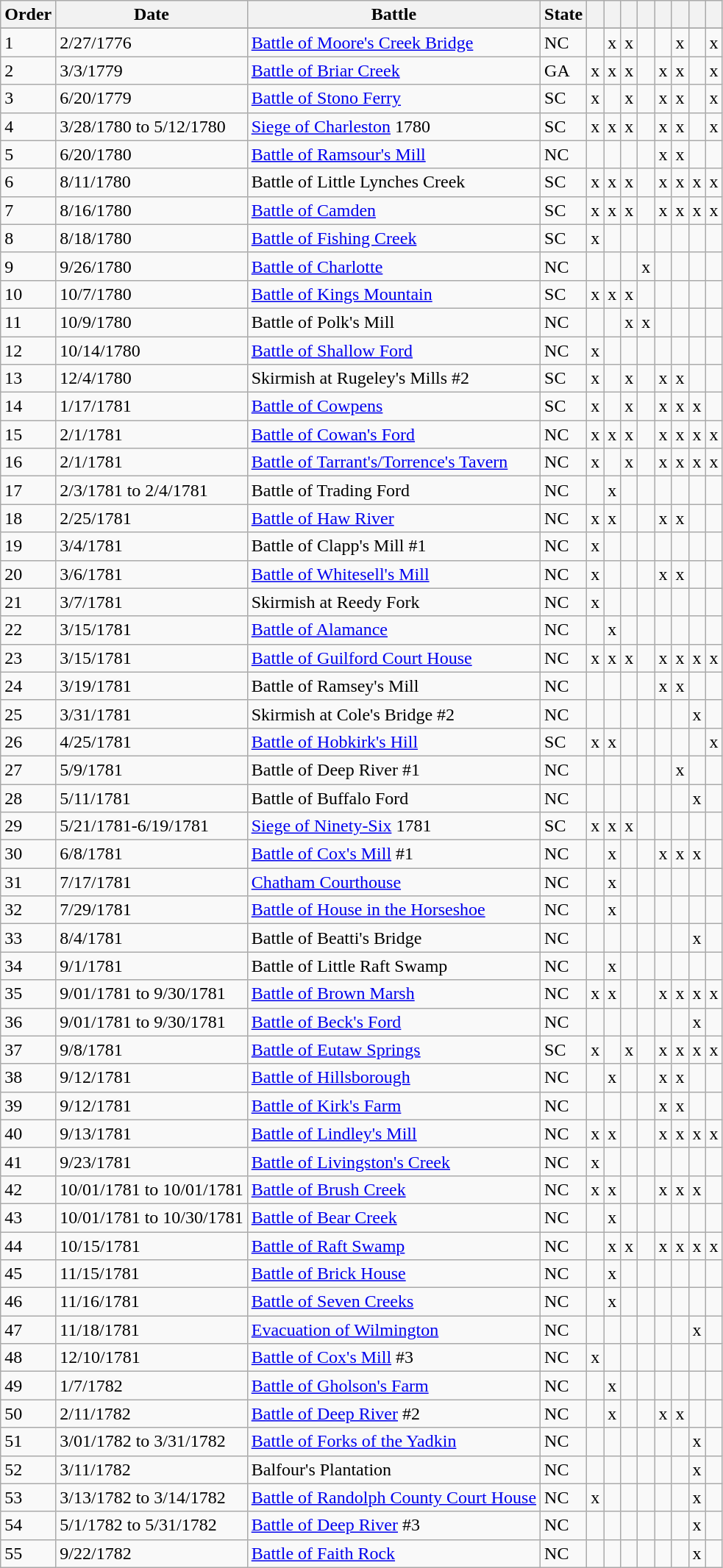<table class="wikitable sortable">
<tr>
<th>Order</th>
<th>Date</th>
<th>Battle</th>
<th>State</th>
<th></th>
<th></th>
<th></th>
<th></th>
<th></th>
<th></th>
<th></th>
<th></th>
</tr>
<tr>
</tr>
<tr>
<td>1</td>
<td>2/27/1776</td>
<td><a href='#'>Battle of Moore's Creek Bridge</a></td>
<td>NC</td>
<td></td>
<td>x</td>
<td>x</td>
<td></td>
<td></td>
<td>x</td>
<td></td>
<td>x</td>
</tr>
<tr>
<td>2</td>
<td>3/3/1779</td>
<td><a href='#'>Battle of Briar Creek</a></td>
<td>GA</td>
<td>x</td>
<td>x</td>
<td>x</td>
<td></td>
<td>x</td>
<td>x</td>
<td></td>
<td>x</td>
</tr>
<tr>
<td>3</td>
<td>6/20/1779</td>
<td><a href='#'>Battle of Stono Ferry</a></td>
<td>SC</td>
<td>x</td>
<td></td>
<td>x</td>
<td></td>
<td>x</td>
<td>x</td>
<td></td>
<td>x</td>
</tr>
<tr>
<td>4</td>
<td>3/28/1780 to 5/12/1780</td>
<td><a href='#'>Siege of Charleston</a> 1780</td>
<td>SC</td>
<td>x</td>
<td>x</td>
<td>x</td>
<td></td>
<td>x</td>
<td>x</td>
<td></td>
<td>x</td>
</tr>
<tr>
<td>5</td>
<td>6/20/1780</td>
<td><a href='#'>Battle of Ramsour's Mill</a></td>
<td>NC</td>
<td></td>
<td></td>
<td></td>
<td></td>
<td>x</td>
<td>x</td>
<td></td>
<td></td>
</tr>
<tr>
<td>6</td>
<td>8/11/1780</td>
<td>Battle of Little Lynches Creek</td>
<td>SC</td>
<td>x</td>
<td>x</td>
<td>x</td>
<td></td>
<td>x</td>
<td>x</td>
<td>x</td>
<td>x</td>
</tr>
<tr>
<td>7</td>
<td>8/16/1780</td>
<td><a href='#'>Battle of Camden</a></td>
<td>SC</td>
<td>x</td>
<td>x</td>
<td>x</td>
<td></td>
<td>x</td>
<td>x</td>
<td>x</td>
<td>x</td>
</tr>
<tr>
<td>8</td>
<td>8/18/1780</td>
<td><a href='#'>Battle of Fishing Creek</a></td>
<td>SC</td>
<td>x</td>
<td></td>
<td></td>
<td></td>
<td></td>
<td></td>
<td></td>
<td></td>
</tr>
<tr>
<td>9</td>
<td>9/26/1780</td>
<td><a href='#'>Battle of Charlotte</a></td>
<td>NC</td>
<td></td>
<td></td>
<td></td>
<td>x</td>
<td></td>
<td></td>
<td></td>
<td></td>
</tr>
<tr>
<td>10</td>
<td>10/7/1780</td>
<td><a href='#'>Battle of Kings Mountain</a></td>
<td>SC</td>
<td>x</td>
<td>x</td>
<td>x</td>
<td></td>
<td></td>
<td></td>
<td></td>
<td></td>
</tr>
<tr>
<td>11</td>
<td>10/9/1780</td>
<td>Battle of Polk's Mill</td>
<td>NC</td>
<td></td>
<td></td>
<td>x</td>
<td>x</td>
<td></td>
<td></td>
<td></td>
<td></td>
</tr>
<tr>
<td>12</td>
<td>10/14/1780</td>
<td><a href='#'>Battle of Shallow Ford</a></td>
<td>NC</td>
<td>x</td>
<td></td>
<td></td>
<td></td>
<td></td>
<td></td>
<td></td>
<td></td>
</tr>
<tr>
<td>13</td>
<td>12/4/1780</td>
<td>Skirmish at Rugeley's Mills #2</td>
<td>SC</td>
<td>x</td>
<td></td>
<td>x</td>
<td></td>
<td>x</td>
<td>x</td>
<td></td>
<td></td>
</tr>
<tr>
<td>14</td>
<td>1/17/1781</td>
<td><a href='#'>Battle of Cowpens</a></td>
<td>SC</td>
<td>x</td>
<td></td>
<td>x</td>
<td></td>
<td>x</td>
<td>x</td>
<td>x</td>
<td></td>
</tr>
<tr>
<td>15</td>
<td>2/1/1781</td>
<td><a href='#'>Battle of Cowan's Ford</a></td>
<td>NC</td>
<td>x</td>
<td>x</td>
<td>x</td>
<td></td>
<td>x</td>
<td>x</td>
<td>x</td>
<td>x</td>
</tr>
<tr>
<td>16</td>
<td>2/1/1781</td>
<td><a href='#'>Battle of Tarrant's/Torrence's Tavern</a></td>
<td>NC</td>
<td>x</td>
<td></td>
<td>x</td>
<td></td>
<td>x</td>
<td>x</td>
<td>x</td>
<td>x</td>
</tr>
<tr>
<td>17</td>
<td>2/3/1781 to 2/4/1781</td>
<td>Battle of Trading Ford</td>
<td>NC</td>
<td></td>
<td>x</td>
<td></td>
<td></td>
<td></td>
<td></td>
<td></td>
<td></td>
</tr>
<tr>
<td>18</td>
<td>2/25/1781</td>
<td><a href='#'>Battle of Haw River</a></td>
<td>NC</td>
<td>x</td>
<td>x</td>
<td></td>
<td></td>
<td>x</td>
<td>x</td>
<td></td>
<td></td>
</tr>
<tr>
<td>19</td>
<td>3/4/1781</td>
<td>Battle of Clapp's Mill #1</td>
<td>NC</td>
<td>x</td>
<td></td>
<td></td>
<td></td>
<td></td>
<td></td>
<td></td>
<td></td>
</tr>
<tr>
<td>20</td>
<td>3/6/1781</td>
<td><a href='#'>Battle of Whitesell's Mill</a></td>
<td>NC</td>
<td>x</td>
<td></td>
<td></td>
<td></td>
<td>x</td>
<td>x</td>
<td></td>
<td></td>
</tr>
<tr>
<td>21</td>
<td>3/7/1781</td>
<td>Skirmish at Reedy Fork</td>
<td>NC</td>
<td>x</td>
<td></td>
<td></td>
<td></td>
<td></td>
<td></td>
<td></td>
<td></td>
</tr>
<tr>
<td>22</td>
<td>3/15/1781</td>
<td><a href='#'>Battle of Alamance</a></td>
<td>NC</td>
<td></td>
<td>x</td>
<td></td>
<td></td>
<td></td>
<td></td>
<td></td>
<td></td>
</tr>
<tr>
<td>23</td>
<td>3/15/1781</td>
<td><a href='#'>Battle of Guilford Court House</a></td>
<td>NC</td>
<td>x</td>
<td>x</td>
<td>x</td>
<td></td>
<td>x</td>
<td>x</td>
<td>x</td>
<td>x</td>
</tr>
<tr>
<td>24</td>
<td>3/19/1781</td>
<td>Battle of Ramsey's Mill</td>
<td>NC</td>
<td></td>
<td></td>
<td></td>
<td></td>
<td>x</td>
<td>x</td>
<td></td>
<td></td>
</tr>
<tr>
<td>25</td>
<td>3/31/1781</td>
<td>Skirmish at Cole's Bridge #2</td>
<td>NC</td>
<td></td>
<td></td>
<td></td>
<td></td>
<td></td>
<td></td>
<td>x</td>
<td></td>
</tr>
<tr>
<td>26</td>
<td>4/25/1781</td>
<td><a href='#'>Battle of Hobkirk's Hill</a></td>
<td>SC</td>
<td>x</td>
<td>x</td>
<td></td>
<td></td>
<td></td>
<td></td>
<td></td>
<td>x</td>
</tr>
<tr>
<td>27</td>
<td>5/9/1781</td>
<td>Battle of Deep River #1</td>
<td>NC</td>
<td></td>
<td></td>
<td></td>
<td></td>
<td></td>
<td>x</td>
<td></td>
<td></td>
</tr>
<tr>
<td>28</td>
<td>5/11/1781</td>
<td>Battle of Buffalo Ford</td>
<td>NC</td>
<td></td>
<td></td>
<td></td>
<td></td>
<td></td>
<td></td>
<td>x</td>
<td></td>
</tr>
<tr>
<td>29</td>
<td>5/21/1781-6/19/1781</td>
<td><a href='#'>Siege of Ninety-Six</a> 1781</td>
<td>SC</td>
<td>x</td>
<td>x</td>
<td>x</td>
<td></td>
<td></td>
<td></td>
<td></td>
<td></td>
</tr>
<tr>
<td>30</td>
<td>6/8/1781</td>
<td><a href='#'>Battle of Cox's Mill</a> #1</td>
<td>NC</td>
<td></td>
<td>x</td>
<td></td>
<td></td>
<td>x</td>
<td>x</td>
<td>x</td>
<td></td>
</tr>
<tr>
<td>31</td>
<td>7/17/1781</td>
<td><a href='#'>Chatham Courthouse</a></td>
<td>NC</td>
<td></td>
<td>x</td>
<td></td>
<td></td>
<td></td>
<td></td>
<td></td>
<td></td>
</tr>
<tr>
<td>32</td>
<td>7/29/1781</td>
<td><a href='#'>Battle of House in the Horseshoe</a></td>
<td>NC</td>
<td></td>
<td>x</td>
<td></td>
<td></td>
<td></td>
<td></td>
<td></td>
<td></td>
</tr>
<tr>
<td>33</td>
<td>8/4/1781</td>
<td>Battle of Beatti's Bridge</td>
<td>NC</td>
<td></td>
<td></td>
<td></td>
<td></td>
<td></td>
<td></td>
<td>x</td>
<td></td>
</tr>
<tr>
<td>34</td>
<td>9/1/1781</td>
<td>Battle of Little Raft Swamp</td>
<td>NC</td>
<td></td>
<td>x</td>
<td></td>
<td></td>
<td></td>
<td></td>
<td></td>
<td></td>
</tr>
<tr>
<td>35</td>
<td>9/01/1781 to 9/30/1781</td>
<td><a href='#'>Battle of Brown Marsh</a></td>
<td>NC</td>
<td>x</td>
<td>x</td>
<td></td>
<td></td>
<td>x</td>
<td>x</td>
<td>x</td>
<td>x</td>
</tr>
<tr>
<td>36</td>
<td>9/01/1781 to 9/30/1781</td>
<td><a href='#'>Battle of Beck's Ford</a></td>
<td>NC</td>
<td></td>
<td></td>
<td></td>
<td></td>
<td></td>
<td></td>
<td>x</td>
<td></td>
</tr>
<tr>
<td>37</td>
<td>9/8/1781</td>
<td><a href='#'>Battle of Eutaw Springs</a></td>
<td>SC</td>
<td>x</td>
<td></td>
<td>x</td>
<td></td>
<td>x</td>
<td>x</td>
<td>x</td>
<td>x</td>
</tr>
<tr>
<td>38</td>
<td>9/12/1781</td>
<td><a href='#'>Battle of Hillsborough</a></td>
<td>NC</td>
<td></td>
<td>x</td>
<td></td>
<td></td>
<td>x</td>
<td>x</td>
<td></td>
<td></td>
</tr>
<tr>
<td>39</td>
<td>9/12/1781</td>
<td><a href='#'>Battle of Kirk's Farm</a></td>
<td>NC</td>
<td></td>
<td></td>
<td></td>
<td></td>
<td>x</td>
<td>x</td>
<td></td>
<td></td>
</tr>
<tr>
<td>40</td>
<td>9/13/1781</td>
<td><a href='#'>Battle of Lindley's Mill</a></td>
<td>NC</td>
<td>x</td>
<td>x</td>
<td></td>
<td></td>
<td>x</td>
<td>x</td>
<td>x</td>
<td>x</td>
</tr>
<tr>
<td>41</td>
<td>9/23/1781</td>
<td><a href='#'>Battle of Livingston's Creek</a></td>
<td>NC</td>
<td>x</td>
<td></td>
<td></td>
<td></td>
<td></td>
<td></td>
<td></td>
<td></td>
</tr>
<tr>
<td>42</td>
<td>10/01/1781 to 10/01/1781</td>
<td><a href='#'>Battle of Brush Creek</a></td>
<td>NC</td>
<td>x</td>
<td>x</td>
<td></td>
<td></td>
<td>x</td>
<td>x</td>
<td>x</td>
<td></td>
</tr>
<tr>
<td>43</td>
<td>10/01/1781 to 10/30/1781</td>
<td><a href='#'>Battle of Bear Creek</a></td>
<td>NC</td>
<td></td>
<td>x</td>
<td></td>
<td></td>
<td></td>
<td></td>
<td></td>
<td></td>
</tr>
<tr>
<td>44</td>
<td>10/15/1781</td>
<td><a href='#'>Battle of Raft Swamp</a></td>
<td>NC</td>
<td></td>
<td>x</td>
<td>x</td>
<td></td>
<td>x</td>
<td>x</td>
<td>x</td>
<td>x</td>
</tr>
<tr>
<td>45</td>
<td>11/15/1781</td>
<td><a href='#'>Battle of Brick House</a></td>
<td>NC</td>
<td></td>
<td>x</td>
<td></td>
<td></td>
<td></td>
<td></td>
<td></td>
<td></td>
</tr>
<tr>
<td>46</td>
<td>11/16/1781</td>
<td><a href='#'>Battle of Seven Creeks</a></td>
<td>NC</td>
<td></td>
<td>x</td>
<td></td>
<td></td>
<td></td>
<td></td>
<td></td>
<td></td>
</tr>
<tr>
<td>47</td>
<td>11/18/1781</td>
<td><a href='#'>Evacuation of Wilmington</a></td>
<td>NC</td>
<td></td>
<td></td>
<td></td>
<td></td>
<td></td>
<td></td>
<td>x</td>
<td></td>
</tr>
<tr>
<td>48</td>
<td>12/10/1781</td>
<td><a href='#'>Battle of Cox's Mill</a> #3</td>
<td>NC</td>
<td>x</td>
<td></td>
<td></td>
<td></td>
<td></td>
<td></td>
<td></td>
<td></td>
</tr>
<tr>
<td>49</td>
<td>1/7/1782</td>
<td><a href='#'>Battle of Gholson's Farm</a></td>
<td>NC</td>
<td></td>
<td>x</td>
<td></td>
<td></td>
<td></td>
<td></td>
<td></td>
<td></td>
</tr>
<tr>
<td>50</td>
<td>2/11/1782</td>
<td><a href='#'>Battle of Deep River</a> #2</td>
<td>NC</td>
<td></td>
<td>x</td>
<td></td>
<td></td>
<td>x</td>
<td>x</td>
<td></td>
<td></td>
</tr>
<tr>
<td>51</td>
<td>3/01/1782 to 3/31/1782</td>
<td><a href='#'>Battle of Forks of the Yadkin</a></td>
<td>NC</td>
<td></td>
<td></td>
<td></td>
<td></td>
<td></td>
<td></td>
<td>x</td>
<td></td>
</tr>
<tr>
<td>52</td>
<td>3/11/1782</td>
<td>Balfour's Plantation</td>
<td>NC</td>
<td></td>
<td></td>
<td></td>
<td></td>
<td></td>
<td></td>
<td>x</td>
<td></td>
</tr>
<tr>
<td>53</td>
<td>3/13/1782 to 3/14/1782</td>
<td><a href='#'>Battle of Randolph County Court House</a></td>
<td>NC</td>
<td>x</td>
<td></td>
<td></td>
<td></td>
<td></td>
<td></td>
<td>x</td>
<td></td>
</tr>
<tr>
<td>54</td>
<td>5/1/1782 to 5/31/1782</td>
<td><a href='#'>Battle of Deep River</a> #3</td>
<td>NC</td>
<td></td>
<td></td>
<td></td>
<td></td>
<td></td>
<td></td>
<td>x</td>
<td></td>
</tr>
<tr>
<td>55</td>
<td>9/22/1782</td>
<td><a href='#'>Battle of Faith Rock</a></td>
<td>NC</td>
<td></td>
<td></td>
<td></td>
<td></td>
<td></td>
<td></td>
<td>x</td>
<td></td>
</tr>
</table>
